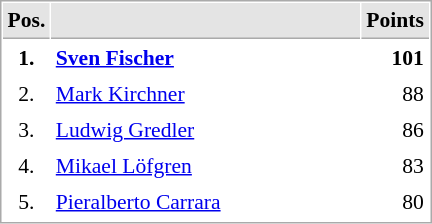<table cellspacing="1" cellpadding="3" style="border:1px solid #AAAAAA;font-size:90%">
<tr bgcolor="#E4E4E4">
<th style="border-bottom:1px solid #AAAAAA" width=10>Pos.</th>
<th style="border-bottom:1px solid #AAAAAA" width=200></th>
<th style="border-bottom:1px solid #AAAAAA" width=20>Points</th>
</tr>
<tr>
<td align="center"><strong>1.</strong></td>
<td> <strong><a href='#'>Sven Fischer</a></strong></td>
<td align="right"><strong>101</strong></td>
</tr>
<tr>
<td align="center">2.</td>
<td> <a href='#'>Mark Kirchner</a></td>
<td align="right">88</td>
</tr>
<tr>
<td align="center">3.</td>
<td> <a href='#'>Ludwig Gredler</a></td>
<td align="right">86</td>
</tr>
<tr>
<td align="center">4.</td>
<td> <a href='#'>Mikael Löfgren</a></td>
<td align="right">83</td>
</tr>
<tr>
<td align="center">5.</td>
<td> <a href='#'>Pieralberto Carrara</a></td>
<td align="right">80</td>
</tr>
<tr>
</tr>
</table>
